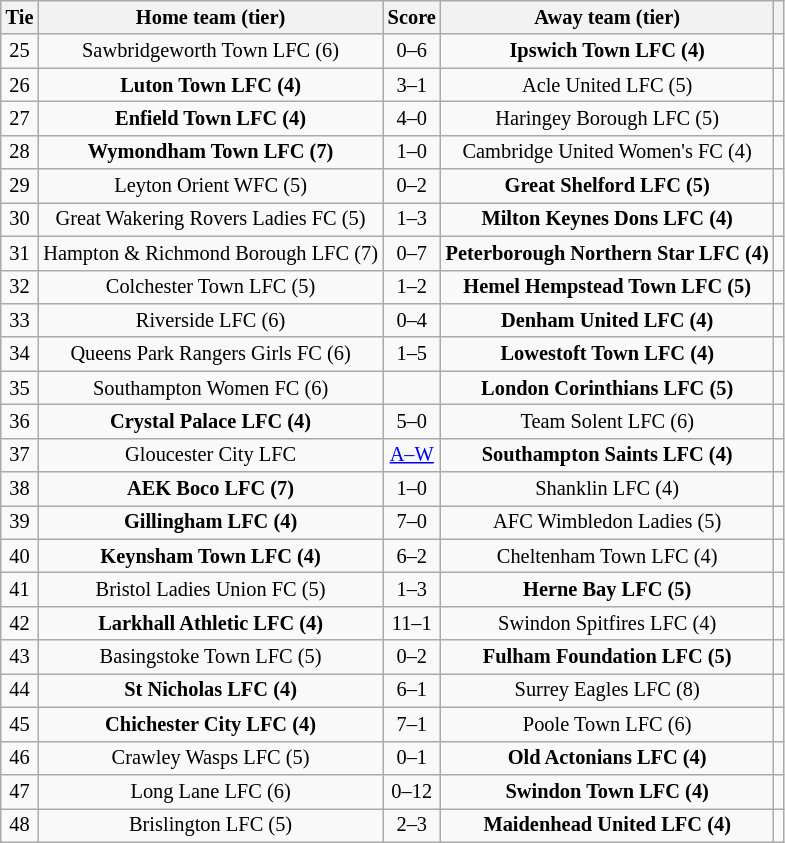<table class="wikitable" style="text-align:center; font-size:85%">
<tr>
<th>Tie</th>
<th>Home team (tier)</th>
<th>Score</th>
<th>Away team (tier)</th>
<th></th>
</tr>
<tr>
<td>25</td>
<td>Sawbridgeworth Town LFC (6)</td>
<td>0–6</td>
<td><strong>Ipswich Town LFC (4)</strong></td>
<td></td>
</tr>
<tr>
<td>26</td>
<td><strong>Luton Town LFC (4)</strong></td>
<td>3–1</td>
<td>Acle United LFC (5)</td>
<td></td>
</tr>
<tr>
<td>27</td>
<td><strong>Enfield Town LFC (4)</strong></td>
<td>4–0</td>
<td>Haringey Borough LFC (5)</td>
<td></td>
</tr>
<tr>
<td>28</td>
<td><strong>Wymondham Town LFC (7)</strong></td>
<td>1–0</td>
<td>Cambridge United Women's FC (4)</td>
<td></td>
</tr>
<tr>
<td>29</td>
<td>Leyton Orient WFC (5)</td>
<td>0–2 </td>
<td><strong>Great Shelford LFC (5)</strong></td>
<td></td>
</tr>
<tr>
<td>30</td>
<td>Great Wakering Rovers Ladies FC (5)</td>
<td>1–3</td>
<td><strong>Milton Keynes Dons LFC (4)</strong></td>
<td></td>
</tr>
<tr>
<td>31</td>
<td>Hampton & Richmond Borough LFC (7)</td>
<td>0–7</td>
<td><strong>Peterborough Northern Star LFC (4)</strong></td>
<td></td>
</tr>
<tr>
<td>32</td>
<td>Colchester Town LFC (5)</td>
<td>1–2</td>
<td><strong>Hemel Hempstead Town LFC (5)</strong></td>
<td></td>
</tr>
<tr>
<td>33</td>
<td>Riverside LFC (6)</td>
<td>0–4</td>
<td><strong>Denham United LFC (4)</strong></td>
<td></td>
</tr>
<tr>
<td>34</td>
<td>Queens Park Rangers Girls FC (6)</td>
<td>1–5</td>
<td><strong>Lowestoft Town LFC (4)</strong></td>
<td></td>
</tr>
<tr>
<td>35</td>
<td>Southampton Women FC (6)</td>
<td></td>
<td><strong>London Corinthians LFC (5)</strong></td>
<td></td>
</tr>
<tr>
<td>36</td>
<td><strong>Crystal Palace LFC (4)</strong></td>
<td>5–0</td>
<td>Team Solent LFC (6)</td>
<td></td>
</tr>
<tr>
<td>37</td>
<td>Gloucester City LFC</td>
<td><a href='#'>A–W</a></td>
<td><strong>Southampton Saints LFC (4)</strong></td>
<td></td>
</tr>
<tr>
<td>38</td>
<td><strong>AEK Boco LFC (7)</strong></td>
<td>1–0</td>
<td>Shanklin LFC (4)</td>
<td></td>
</tr>
<tr>
<td>39</td>
<td><strong>Gillingham LFC (4)</strong></td>
<td>7–0</td>
<td>AFC Wimbledon Ladies (5)</td>
<td></td>
</tr>
<tr>
<td>40</td>
<td><strong>Keynsham Town LFC (4)</strong></td>
<td>6–2</td>
<td>Cheltenham Town LFC (4)</td>
<td></td>
</tr>
<tr>
<td>41</td>
<td>Bristol Ladies Union FC (5)</td>
<td>1–3</td>
<td><strong>Herne Bay LFC (5)</strong></td>
<td></td>
</tr>
<tr>
<td>42</td>
<td><strong>Larkhall Athletic LFC (4)</strong></td>
<td>11–1</td>
<td>Swindon Spitfires LFC (4)</td>
<td></td>
</tr>
<tr>
<td>43</td>
<td>Basingstoke Town LFC (5)</td>
<td>0–2</td>
<td><strong>Fulham Foundation LFC (5)</strong></td>
<td></td>
</tr>
<tr>
<td>44</td>
<td><strong>St Nicholas LFC (4)</strong></td>
<td>6–1</td>
<td>Surrey Eagles LFC (8)</td>
<td></td>
</tr>
<tr>
<td>45</td>
<td><strong>Chichester City LFC (4)</strong></td>
<td>7–1</td>
<td>Poole Town LFC (6)</td>
<td></td>
</tr>
<tr>
<td>46</td>
<td>Crawley Wasps LFC (5)</td>
<td>0–1</td>
<td><strong>Old Actonians LFC (4)</strong></td>
<td></td>
</tr>
<tr>
<td>47</td>
<td>Long Lane LFC (6)</td>
<td>0–12</td>
<td><strong>Swindon Town LFC (4)</strong></td>
<td></td>
</tr>
<tr>
<td>48</td>
<td>Brislington LFC (5)</td>
<td>2–3</td>
<td><strong>Maidenhead United LFC (4)</strong></td>
<td></td>
</tr>
</table>
